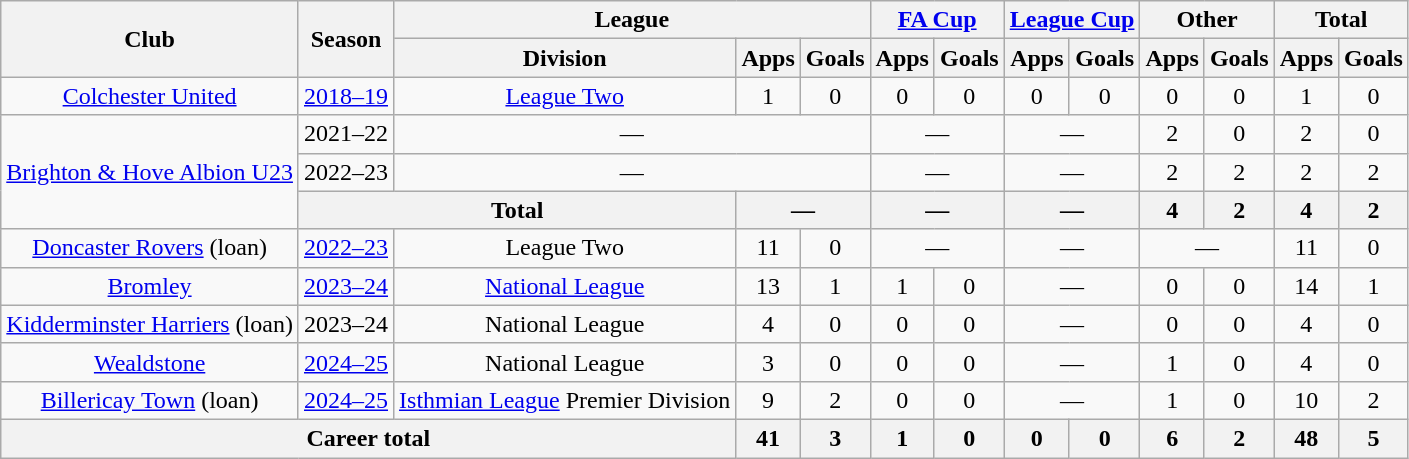<table class="wikitable" style="text-align: center;">
<tr>
<th rowspan=2>Club</th>
<th rowspan=2>Season</th>
<th colspan=3>League</th>
<th colspan=2><a href='#'>FA Cup</a></th>
<th colspan=2><a href='#'>League Cup</a></th>
<th colspan=2>Other</th>
<th colspan=2>Total</th>
</tr>
<tr>
<th>Division</th>
<th>Apps</th>
<th>Goals</th>
<th>Apps</th>
<th>Goals</th>
<th>Apps</th>
<th>Goals</th>
<th>Apps</th>
<th>Goals</th>
<th>Apps</th>
<th>Goals</th>
</tr>
<tr>
<td><a href='#'>Colchester United</a></td>
<td><a href='#'>2018–19</a></td>
<td><a href='#'>League Two</a></td>
<td>1</td>
<td>0</td>
<td>0</td>
<td>0</td>
<td>0</td>
<td>0</td>
<td>0</td>
<td>0</td>
<td>1</td>
<td>0</td>
</tr>
<tr>
<td rowspan="3"><a href='#'>Brighton & Hove Albion U23</a></td>
<td>2021–22</td>
<td colspan="3">—</td>
<td colspan="2">—</td>
<td colspan="2">—</td>
<td>2</td>
<td>0</td>
<td>2</td>
<td>0</td>
</tr>
<tr>
<td>2022–23</td>
<td colspan="3">—</td>
<td colspan="2">—</td>
<td colspan="2">—</td>
<td>2</td>
<td>2</td>
<td>2</td>
<td>2</td>
</tr>
<tr>
<th colspan=2>Total</th>
<th colspan=2>—</th>
<th colspan=2>—</th>
<th colspan=2>—</th>
<th>4</th>
<th>2</th>
<th>4</th>
<th>2</th>
</tr>
<tr>
<td><a href='#'>Doncaster Rovers</a> (loan)</td>
<td><a href='#'>2022–23</a></td>
<td>League Two</td>
<td>11</td>
<td>0</td>
<td colspan="2">—</td>
<td colspan="2">—</td>
<td colspan="2">—</td>
<td>11</td>
<td>0</td>
</tr>
<tr>
<td><a href='#'>Bromley</a></td>
<td><a href='#'>2023–24</a></td>
<td><a href='#'>National League</a></td>
<td>13</td>
<td>1</td>
<td>1</td>
<td>0</td>
<td colspan="2">—</td>
<td>0</td>
<td>0</td>
<td>14</td>
<td>1</td>
</tr>
<tr>
<td><a href='#'>Kidderminster Harriers</a> (loan)</td>
<td>2023–24</td>
<td>National League</td>
<td>4</td>
<td>0</td>
<td>0</td>
<td>0</td>
<td colspan="2">—</td>
<td>0</td>
<td>0</td>
<td>4</td>
<td>0</td>
</tr>
<tr>
<td><a href='#'>Wealdstone</a></td>
<td><a href='#'>2024–25</a></td>
<td>National League</td>
<td>3</td>
<td>0</td>
<td>0</td>
<td>0</td>
<td colspan="2">—</td>
<td>1</td>
<td>0</td>
<td>4</td>
<td>0</td>
</tr>
<tr>
<td><a href='#'>Billericay Town</a> (loan)</td>
<td><a href='#'>2024–25</a></td>
<td><a href='#'>Isthmian League</a> Premier Division</td>
<td>9</td>
<td>2</td>
<td>0</td>
<td>0</td>
<td colspan="2">—</td>
<td>1</td>
<td>0</td>
<td>10</td>
<td>2</td>
</tr>
<tr>
<th colspan="3">Career total</th>
<th>41</th>
<th>3</th>
<th>1</th>
<th>0</th>
<th>0</th>
<th>0</th>
<th>6</th>
<th>2</th>
<th>48</th>
<th>5</th>
</tr>
</table>
